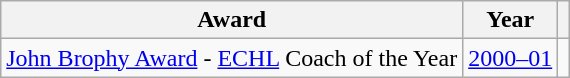<table class="wikitable">
<tr>
<th>Award</th>
<th>Year</th>
<th></th>
</tr>
<tr>
<td><a href='#'>John Brophy Award</a> - <a href='#'>ECHL</a> Coach of the Year</td>
<td><a href='#'>2000–01</a></td>
<td></td>
</tr>
</table>
